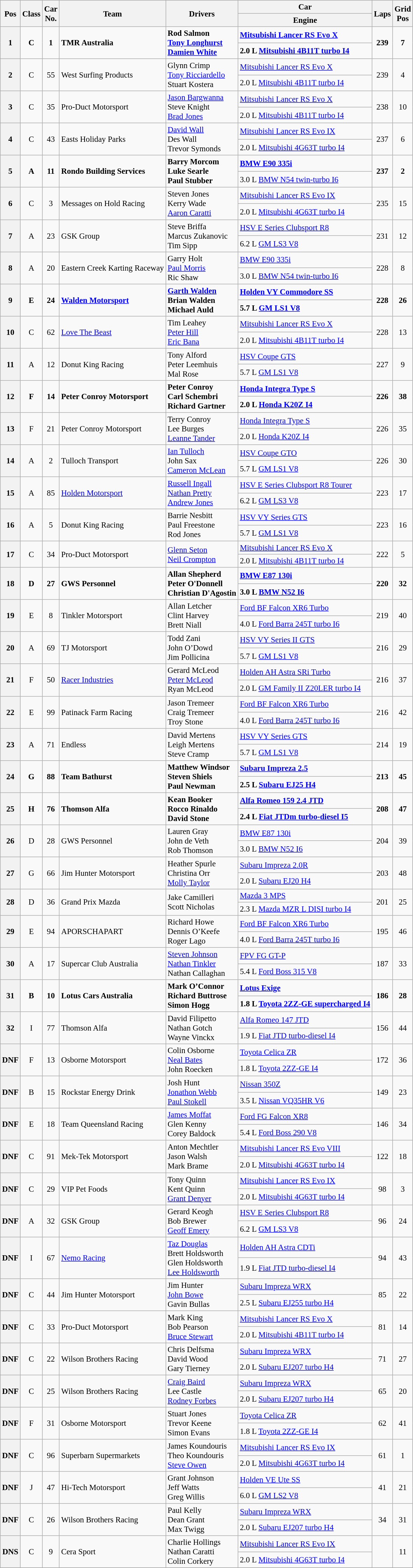<table class="wikitable" style="font-size: 95%;">
<tr style="font-weight:bold">
<th rowspan=2>Pos</th>
<th rowspan=2>Class</th>
<th rowspan=2>Car<br> No.</th>
<th rowspan=2>Team</th>
<th rowspan=2>Drivers</th>
<th>Car</th>
<th rowspan=2>Laps</th>
<th rowspan=2>Grid<br> Pos</th>
</tr>
<tr>
<th>Engine</th>
</tr>
<tr style="font-weight:bold">
<th rowspan=2>1</th>
<td rowspan=2 align="center">C</td>
<td rowspan=2 align="center">1</td>
<td rowspan=2>TMR Australia</td>
<td rowspan=2> Rod Salmon<br> <a href='#'>Tony Longhurst</a><br> <a href='#'>Damien White</a></td>
<td><a href='#'>Mitsubishi Lancer RS Evo X</a></td>
<td rowspan=2 align="center">239</td>
<td rowspan=2 align="center">7</td>
</tr>
<tr style="font-weight:bold">
<td>2.0 L <a href='#'>Mitsubishi 4B11T turbo I4</a></td>
</tr>
<tr>
<th rowspan=2>2</th>
<td rowspan=2 align="center">C</td>
<td rowspan=2 align="center">55</td>
<td rowspan=2>West Surfing Products</td>
<td rowspan=2> Glynn Crimp<br> <a href='#'>Tony Ricciardello</a><br> Stuart Kostera</td>
<td><a href='#'>Mitsubishi Lancer RS Evo X</a></td>
<td rowspan=2 align="center">239</td>
<td rowspan=2 align="center">4</td>
</tr>
<tr>
<td>2.0 L <a href='#'>Mitsubishi 4B11T turbo I4</a></td>
</tr>
<tr>
<th rowspan=2>3</th>
<td rowspan=2 align="center">C</td>
<td rowspan=2 align="center">35</td>
<td rowspan=2>Pro-Duct Motorsport</td>
<td rowspan=2> <a href='#'>Jason Bargwanna</a><br> Steve Knight<br> <a href='#'>Brad Jones</a></td>
<td><a href='#'>Mitsubishi Lancer RS Evo X</a></td>
<td rowspan=2 align="center">238</td>
<td rowspan=2 align="center">10</td>
</tr>
<tr>
<td>2.0 L <a href='#'>Mitsubishi 4B11T turbo I4</a></td>
</tr>
<tr>
<th rowspan=2>4</th>
<td rowspan=2 align="center">C</td>
<td rowspan=2 align="center">43</td>
<td rowspan=2>Easts Holiday Parks</td>
<td rowspan=2> <a href='#'>David Wall</a><br> Des Wall<br> Trevor Symonds</td>
<td><a href='#'>Mitsubishi Lancer RS Evo IX</a></td>
<td rowspan=2 align="center">237</td>
<td rowspan=2 align="center">6</td>
</tr>
<tr>
<td>2.0 L <a href='#'>Mitsubishi 4G63T turbo I4</a></td>
</tr>
<tr style="font-weight:bold">
<th rowspan=2>5</th>
<td rowspan=2 align="center">A</td>
<td rowspan=2 align="center">11</td>
<td rowspan=2>Rondo Building Services</td>
<td rowspan=2> Barry Morcom<br> Luke Searle<br> Paul Stubber</td>
<td><a href='#'>BMW E90 335i</a></td>
<td rowspan=2 align="center">237</td>
<td rowspan=2 align="center">2</td>
</tr>
<tr>
<td>3.0 L <a href='#'>BMW N54 twin-turbo I6</a></td>
</tr>
<tr>
<th rowspan=2>6</th>
<td rowspan=2 align="center">C</td>
<td rowspan=2 align="center">3</td>
<td rowspan=2>Messages on Hold Racing</td>
<td rowspan=2> Steven Jones<br> Kerry Wade<br> <a href='#'>Aaron Caratti</a></td>
<td><a href='#'>Mitsubishi Lancer RS Evo IX</a></td>
<td rowspan=2 align="center">235</td>
<td rowspan=2 align="center">15</td>
</tr>
<tr>
<td>2.0 L <a href='#'>Mitsubishi 4G63T turbo I4</a></td>
</tr>
<tr>
<th rowspan=2>7</th>
<td rowspan=2 align="center">A</td>
<td rowspan=2 align="center">23</td>
<td rowspan=2>GSK Group</td>
<td rowspan=2> Steve Briffa<br> Marcus Zukanovic<br> Tim Sipp</td>
<td><a href='#'>HSV E Series Clubsport R8</a></td>
<td rowspan=2 align="center">231</td>
<td rowspan=2 align="center">12</td>
</tr>
<tr>
<td>6.2 L <a href='#'>GM LS3 V8</a></td>
</tr>
<tr>
<th rowspan=2>8</th>
<td rowspan=2 align="center">A</td>
<td rowspan=2 align="center">20</td>
<td rowspan=2>Eastern Creek Karting Raceway</td>
<td rowspan=2> Garry Holt<br> <a href='#'>Paul Morris</a><br> Ric Shaw</td>
<td><a href='#'>BMW E90 335i</a></td>
<td rowspan=2 align="center">228</td>
<td rowspan=2 align="center">8</td>
</tr>
<tr>
<td>3.0 L <a href='#'>BMW N54 twin-turbo I6</a></td>
</tr>
<tr style="font-weight:bold">
<th rowspan=2>9</th>
<td rowspan=2 align="center">E</td>
<td rowspan=2 align="center">24</td>
<td rowspan=2><a href='#'>Walden Motorsport</a></td>
<td rowspan=2> <a href='#'>Garth Walden</a><br> Brian Walden<br> Michael Auld</td>
<td><a href='#'>Holden VY Commodore SS</a></td>
<td rowspan=2 align="center">228</td>
<td rowspan=2 align="center">26</td>
</tr>
<tr style="font-weight:bold">
<td>5.7 L <a href='#'>GM LS1 V8</a></td>
</tr>
<tr>
<th rowspan=2>10</th>
<td rowspan=2 align="center">C</td>
<td rowspan=2 align="center">62</td>
<td rowspan=2><a href='#'>Love The Beast</a></td>
<td rowspan=2> Tim Leahey<br> <a href='#'>Peter Hill</a><br> <a href='#'>Eric Bana</a></td>
<td><a href='#'>Mitsubishi Lancer RS Evo X</a></td>
<td rowspan=2 align="center">228</td>
<td rowspan=2 align="center">13</td>
</tr>
<tr>
<td>2.0 L <a href='#'>Mitsubishi 4B11T turbo I4</a></td>
</tr>
<tr>
<th rowspan=2>11</th>
<td rowspan=2 align="center">A</td>
<td rowspan=2 align="center">12</td>
<td rowspan=2>Donut King Racing</td>
<td rowspan=2> Tony Alford<br> Peter Leemhuis<br> Mal Rose</td>
<td><a href='#'>HSV Coupe GTS</a></td>
<td rowspan=2 align="center">227</td>
<td rowspan=2 align="center">9</td>
</tr>
<tr>
<td>5.7 L <a href='#'>GM LS1 V8</a></td>
</tr>
<tr style="font-weight:bold">
<th rowspan=2>12</th>
<td rowspan=2 align="center">F</td>
<td rowspan=2 align="center">14</td>
<td rowspan=2>Peter Conroy Motorsport</td>
<td rowspan=2> Peter Conroy<br> Carl Schembri<br> Richard Gartner</td>
<td><a href='#'>Honda Integra Type S</a></td>
<td rowspan=2 align="center">226</td>
<td rowspan=2 align="center">38</td>
</tr>
<tr style="font-weight:bold">
<td>2.0 L <a href='#'>Honda K20Z I4</a></td>
</tr>
<tr>
<th rowspan=2>13</th>
<td rowspan=2 align="center">F</td>
<td rowspan=2 align="center">21</td>
<td rowspan=2>Peter Conroy Motorsport</td>
<td rowspan=2> Terry Conroy<br> Lee Burges<br> <a href='#'>Leanne Tander</a></td>
<td><a href='#'>Honda Integra Type S</a></td>
<td rowspan=2 align="center">226</td>
<td rowspan=2 align="center">35</td>
</tr>
<tr>
<td>2.0 L <a href='#'>Honda K20Z I4</a></td>
</tr>
<tr>
<th rowspan=2>14</th>
<td rowspan=2 align="center">A</td>
<td rowspan=2 align="center">2</td>
<td rowspan=2>Tulloch Transport</td>
<td rowspan=2> <a href='#'>Ian Tulloch</a><br> John Sax<br> <a href='#'>Cameron McLean</a></td>
<td><a href='#'>HSV Coupe GTO</a></td>
<td rowspan=2 align="center">226</td>
<td rowspan=2 align="center">30</td>
</tr>
<tr>
<td>5.7 L <a href='#'>GM LS1 V8</a></td>
</tr>
<tr>
<th rowspan=2>15</th>
<td rowspan=2 align="center">A</td>
<td rowspan=2 align="center">85</td>
<td rowspan=2><a href='#'>Holden Motorsport</a></td>
<td rowspan=2> <a href='#'>Russell Ingall</a><br> <a href='#'>Nathan Pretty</a><br> <a href='#'>Andrew Jones</a></td>
<td><a href='#'>HSV E Series Clubsport R8 Tourer</a></td>
<td rowspan=2 align="center">223</td>
<td rowspan=2 align="center">17</td>
</tr>
<tr>
<td>6.2 L <a href='#'>GM LS3 V8</a></td>
</tr>
<tr>
<th rowspan=2>16</th>
<td rowspan=2 align="center">A</td>
<td rowspan=2 align="center">5</td>
<td rowspan=2>Donut King Racing</td>
<td rowspan=2> Barrie Nesbitt<br> Paul Freestone<br> Rod Jones</td>
<td><a href='#'>HSV VY Series GTS</a></td>
<td rowspan=2 align="center">223</td>
<td rowspan=2 align="center">16</td>
</tr>
<tr>
<td>5.7 L <a href='#'>GM LS1 V8</a></td>
</tr>
<tr>
<th rowspan=2>17</th>
<td rowspan=2 align="center">C</td>
<td rowspan=2 align="center">34</td>
<td rowspan=2>Pro-Duct Motorsport</td>
<td rowspan=2> <a href='#'>Glenn Seton</a><br> <a href='#'>Neil Crompton</a></td>
<td><a href='#'>Mitsubishi Lancer RS Evo X</a></td>
<td rowspan=2 align="center">222</td>
<td rowspan=2 align="center">5</td>
</tr>
<tr>
<td>2.0 L <a href='#'>Mitsubishi 4B11T turbo I4</a></td>
</tr>
<tr style="font-weight:bold">
<th rowspan=2>18</th>
<td rowspan=2 align="center">D</td>
<td rowspan=2 align="center">27</td>
<td rowspan=2>GWS Personnel</td>
<td rowspan=2> Allan Shepherd<br> Peter O'Donnell<br> Christian D'Agostin</td>
<td><a href='#'>BMW E87 130i</a></td>
<td rowspan=2 align="center">220</td>
<td rowspan=2 align="center">32</td>
</tr>
<tr style="font-weight:bold">
<td>3.0 L <a href='#'>BMW N52 I6</a></td>
</tr>
<tr>
<th rowspan=2>19</th>
<td rowspan=2 align="center">E</td>
<td rowspan=2 align="center">8</td>
<td rowspan=2>Tinkler Motorsport</td>
<td rowspan=2> Allan Letcher<br> Clint Harvey<br> Brett Niall</td>
<td><a href='#'>Ford BF Falcon XR6 Turbo</a></td>
<td rowspan=2 align="center">219</td>
<td rowspan=2 align="center">40</td>
</tr>
<tr>
<td>4.0 L <a href='#'>Ford Barra 245T turbo I6</a></td>
</tr>
<tr>
<th rowspan=2>20</th>
<td rowspan=2 align="center">A</td>
<td rowspan=2 align="center">69</td>
<td rowspan=2>TJ Motorsport</td>
<td rowspan=2> Todd Zani<br> John O’Dowd<br> Jim Pollicina</td>
<td><a href='#'>HSV VY Series II GTS</a></td>
<td rowspan=2 align="center">216</td>
<td rowspan=2 align="center">29</td>
</tr>
<tr>
<td>5.7 L <a href='#'>GM LS1 V8</a></td>
</tr>
<tr>
<th rowspan=2>21</th>
<td rowspan=2 align="center">F</td>
<td rowspan=2 align="center">50</td>
<td rowspan=2><a href='#'>Racer Industries</a></td>
<td rowspan=2> Gerard McLeod<br> <a href='#'>Peter McLeod</a><br> Ryan McLeod</td>
<td><a href='#'>Holden AH Astra SRi Turbo</a></td>
<td rowspan=2 align="center">216</td>
<td rowspan=2 align="center">37</td>
</tr>
<tr>
<td>2.0 L <a href='#'>GM Family II Z20LER turbo I4</a></td>
</tr>
<tr>
<th rowspan=2>22</th>
<td rowspan=2 align="center">E</td>
<td rowspan=2 align="center">99</td>
<td rowspan=2>Patinack Farm Racing</td>
<td rowspan=2> Jason Tremeer<br> Craig Tremeer<br> Troy Stone</td>
<td><a href='#'>Ford BF Falcon XR6 Turbo</a></td>
<td rowspan=2 align="center">216</td>
<td rowspan=2 align="center">42</td>
</tr>
<tr>
<td>4.0 L <a href='#'>Ford Barra 245T turbo I6</a></td>
</tr>
<tr>
<th rowspan=2>23</th>
<td rowspan=2 align="center">A</td>
<td rowspan=2 align="center">71</td>
<td rowspan=2>Endless</td>
<td rowspan=2> David Mertens<br> Leigh Mertens<br> Steve Cramp</td>
<td><a href='#'>HSV VY Series GTS</a></td>
<td rowspan=2 align="center">214</td>
<td rowspan=2 align="center">19</td>
</tr>
<tr>
<td>5.7 L <a href='#'>GM LS1 V8</a></td>
</tr>
<tr style="font-weight:bold">
<th rowspan=2>24</th>
<td rowspan=2 align="center">G</td>
<td rowspan=2 align="center">88</td>
<td rowspan=2>Team Bathurst</td>
<td rowspan=2> Matthew Windsor<br> Steven Shiels<br> Paul Newman</td>
<td><a href='#'>Subaru Impreza 2.5</a></td>
<td rowspan=2 align="center">213</td>
<td rowspan=2 align="center">45</td>
</tr>
<tr style="font-weight:bold">
<td>2.5 L <a href='#'>Subaru EJ25 H4</a></td>
</tr>
<tr style="font-weight:bold">
<th rowspan=2>25</th>
<td rowspan=2 align="center">H</td>
<td rowspan=2 align="center">76</td>
<td rowspan=2>Thomson Alfa</td>
<td rowspan=2> Kean Booker<br> Rocco Rinaldo<br> David Stone</td>
<td><a href='#'>Alfa Romeo 159 2.4 JTD</a></td>
<td rowspan=2 align="center">208</td>
<td rowspan=2 align="center">47</td>
</tr>
<tr style="font-weight:bold">
<td>2.4 L <a href='#'>Fiat JTDm turbo-diesel I5</a></td>
</tr>
<tr>
<th rowspan=2>26</th>
<td rowspan=2 align="center">D</td>
<td rowspan=2 align="center">28</td>
<td rowspan=2>GWS Personnel</td>
<td rowspan=2> Lauren Gray<br> John de Veth<br> Rob Thomson</td>
<td><a href='#'>BMW E87 130i</a></td>
<td rowspan=2 align="center">204</td>
<td rowspan=2 align="center">39</td>
</tr>
<tr>
<td>3.0 L <a href='#'>BMW N52 I6</a></td>
</tr>
<tr>
<th rowspan=2>27</th>
<td rowspan=2 align="center">G</td>
<td rowspan=2 align="center">66</td>
<td rowspan=2>Jim Hunter Motorsport</td>
<td rowspan=2> Heather Spurle<br> Christina Orr<br> <a href='#'>Molly Taylor</a></td>
<td><a href='#'>Subaru Impreza 2.0R</a></td>
<td rowspan=2 align="center">203</td>
<td rowspan=2 align="center">48</td>
</tr>
<tr>
<td>2.0 L <a href='#'>Subaru EJ20 H4</a></td>
</tr>
<tr>
<th rowspan=2>28</th>
<td rowspan=2 align="center">D</td>
<td rowspan=2 align="center">36</td>
<td rowspan=2>Grand Prix Mazda</td>
<td rowspan=2> Jake Camilleri<br> Scott Nicholas</td>
<td><a href='#'>Mazda 3 MPS</a></td>
<td rowspan=2 align="center">201</td>
<td rowspan=2 align="center">25</td>
</tr>
<tr>
<td>2.3 L <a href='#'>Mazda MZR L DISI turbo I4</a></td>
</tr>
<tr>
<th rowspan=2>29</th>
<td rowspan=2 align="center">E</td>
<td rowspan=2 align="center">94</td>
<td rowspan=2>APORSCHAPART</td>
<td rowspan=2> Richard Howe<br> Dennis O’Keefe<br> Roger Lago</td>
<td><a href='#'>Ford BF Falcon XR6 Turbo</a></td>
<td rowspan=2 align="center">195</td>
<td rowspan=2 align="center">46</td>
</tr>
<tr>
<td>4.0 L <a href='#'>Ford Barra 245T turbo I6</a></td>
</tr>
<tr>
<th rowspan=2>30</th>
<td rowspan=2 align="center">A</td>
<td rowspan=2 align="center">17</td>
<td rowspan=2>Supercar Club Australia</td>
<td rowspan=2> <a href='#'>Steven Johnson</a><br> <a href='#'>Nathan Tinkler</a><br> Nathan Callaghan</td>
<td><a href='#'>FPV FG GT-P</a></td>
<td rowspan=2 align="center">187</td>
<td rowspan=2 align="center">33</td>
</tr>
<tr>
<td>5.4 L <a href='#'>Ford Boss 315 V8</a></td>
</tr>
<tr style="font-weight:bold">
<th rowspan=2>31</th>
<td rowspan=2 align="center">B</td>
<td rowspan=2 align="center">10</td>
<td rowspan=2>Lotus Cars Australia</td>
<td rowspan=2> Mark O’Connor<br> Richard Buttrose<br> Simon Hogg</td>
<td><a href='#'>Lotus Exige</a></td>
<td rowspan=2 align="center">186</td>
<td rowspan=2 align="center">28</td>
</tr>
<tr style="font-weight:bold">
<td>1.8 L <a href='#'>Toyota 2ZZ-GE supercharged I4</a></td>
</tr>
<tr>
<th rowspan=2>32</th>
<td rowspan=2 align="center">I</td>
<td rowspan=2 align="center">77</td>
<td rowspan=2>Thomson Alfa</td>
<td rowspan=2> David Filipetto<br> Nathan Gotch<br> Wayne Vinckx</td>
<td><a href='#'>Alfa Romeo 147 JTD</a></td>
<td rowspan=2 align="center">156</td>
<td rowspan=2 align="center">44</td>
</tr>
<tr>
<td>1.9 L <a href='#'>Fiat JTD turbo-diesel I4</a></td>
</tr>
<tr>
<th rowspan=2>DNF</th>
<td rowspan=2 align="center">F</td>
<td rowspan=2 align="center">13</td>
<td rowspan=2>Osborne Motorsport</td>
<td rowspan=2> Colin Osborne<br> <a href='#'>Neal Bates</a><br> John Roecken</td>
<td><a href='#'>Toyota Celica ZR</a></td>
<td rowspan=2 align="center">172</td>
<td rowspan=2 align="center">36</td>
</tr>
<tr>
<td>1.8 L <a href='#'>Toyota 2ZZ-GE I4</a></td>
</tr>
<tr>
<th rowspan=2>DNF</th>
<td rowspan=2 align="center">B</td>
<td rowspan=2 align="center">15</td>
<td rowspan=2>Rockstar Energy Drink</td>
<td rowspan=2> Josh Hunt<br> <a href='#'>Jonathon Webb</a><br> <a href='#'>Paul Stokell</a></td>
<td><a href='#'>Nissan 350Z</a></td>
<td rowspan=2 align="center">149</td>
<td rowspan=2 align="center">23</td>
</tr>
<tr>
<td>3.5 L <a href='#'>Nissan VQ35HR V6</a></td>
</tr>
<tr>
<th rowspan=2>DNF</th>
<td rowspan=2 align="center">E</td>
<td rowspan=2 align="center">18</td>
<td rowspan=2>Team Queensland Racing</td>
<td rowspan=2> <a href='#'>James Moffat</a><br> Glen Kenny<br> Corey Baldock</td>
<td><a href='#'>Ford FG Falcon XR8</a></td>
<td rowspan=2 align="center">146</td>
<td rowspan=2 align="center">34</td>
</tr>
<tr>
<td>5.4 L <a href='#'>Ford Boss 290 V8</a></td>
</tr>
<tr>
<th rowspan=2>DNF</th>
<td rowspan=2 align="center">C</td>
<td rowspan=2 align="center">91</td>
<td rowspan=2>Mek-Tek Motorsport</td>
<td rowspan=2> Anton Mechtler<br> Jason Walsh<br> Mark Brame</td>
<td><a href='#'>Mitsubishi Lancer RS Evo VIII</a></td>
<td rowspan=2 align="center">122</td>
<td rowspan=2 align="center">18</td>
</tr>
<tr>
<td>2.0 L  <a href='#'>Mitsubishi 4G63T turbo I4</a></td>
</tr>
<tr>
<th rowspan=2>DNF</th>
<td rowspan=2 align="center">C</td>
<td rowspan=2 align="center">29</td>
<td rowspan=2>VIP Pet Foods</td>
<td rowspan=2> Tony Quinn<br> Kent Quinn<br> <a href='#'>Grant Denyer</a></td>
<td><a href='#'>Mitsubishi Lancer RS Evo IX</a></td>
<td rowspan=2 align="center">98</td>
<td rowspan=2 align="center">3</td>
</tr>
<tr>
<td>2.0 L <a href='#'>Mitsubishi 4G63T turbo I4</a></td>
</tr>
<tr>
<th rowspan=2>DNF</th>
<td rowspan=2 align="center">A</td>
<td rowspan=2 align="center">32</td>
<td rowspan=2>GSK Group</td>
<td rowspan=2> Gerard Keogh<br> Bob Brewer<br> <a href='#'>Geoff Emery</a></td>
<td><a href='#'>HSV E Series Clubsport R8</a></td>
<td rowspan=2 align="center">96</td>
<td rowspan=2 align="center">24</td>
</tr>
<tr>
<td>6.2 L <a href='#'>GM LS3 V8</a></td>
</tr>
<tr>
<th rowspan=2>DNF</th>
<td rowspan=2 align="center">I</td>
<td rowspan=2 align="center">67</td>
<td rowspan=2><a href='#'>Nemo Racing</a></td>
<td rowspan=2> <a href='#'>Taz Douglas</a><br> Brett Holdsworth<br> Glen Holdsworth<br> <a href='#'>Lee Holdsworth</a></td>
<td><a href='#'>Holden AH Astra CDTi</a></td>
<td rowspan=2 align="center">94</td>
<td rowspan=2 align="center">43</td>
</tr>
<tr>
<td>1.9 L <a href='#'>Fiat JTD turbo-diesel I4</a></td>
</tr>
<tr>
<th rowspan=2>DNF</th>
<td rowspan=2 align="center">C</td>
<td rowspan=2 align="center">44</td>
<td rowspan=2>Jim Hunter Motorsport</td>
<td rowspan=2> Jim Hunter<br> <a href='#'>John Bowe</a><br> Gavin Bullas</td>
<td><a href='#'>Subaru Impreza WRX</a></td>
<td rowspan=2 align="center">85</td>
<td rowspan=2 align="center">22</td>
</tr>
<tr>
<td>2.5 L <a href='#'>Subaru EJ255 turbo H4</a></td>
</tr>
<tr>
<th rowspan=2>DNF</th>
<td rowspan=2 align="center">C</td>
<td rowspan=2 align="center">33</td>
<td rowspan=2>Pro-Duct Motorsport</td>
<td rowspan=2> Mark King<br> Bob Pearson<br> <a href='#'>Bruce Stewart</a></td>
<td><a href='#'>Mitsubishi Lancer RS Evo X</a></td>
<td rowspan=2 align="center">81</td>
<td rowspan=2 align="center">14</td>
</tr>
<tr>
<td>2.0 L <a href='#'>Mitsubishi 4B11T turbo I4</a></td>
</tr>
<tr>
<th rowspan=2>DNF</th>
<td rowspan=2 align="center">C</td>
<td rowspan=2 align="center">22</td>
<td rowspan=2>Wilson Brothers Racing</td>
<td rowspan=2> Chris Delfsma<br> David Wood<br> Gary Tierney</td>
<td><a href='#'>Subaru Impreza WRX</a></td>
<td rowspan=2 align="center">71</td>
<td rowspan=2 align="center">27</td>
</tr>
<tr>
<td>2.0 L <a href='#'>Subaru EJ207 turbo H4</a></td>
</tr>
<tr>
<th rowspan=2>DNF</th>
<td rowspan=2 align="center">C</td>
<td rowspan=2 align="center">25</td>
<td rowspan=2>Wilson Brothers Racing</td>
<td rowspan=2> <a href='#'>Craig Baird</a><br> Lee Castle<br> <a href='#'>Rodney Forbes</a></td>
<td><a href='#'>Subaru Impreza WRX</a></td>
<td rowspan=2 align="center">65</td>
<td rowspan=2 align="center">20</td>
</tr>
<tr>
<td>2.0 L <a href='#'>Subaru EJ207 turbo H4</a></td>
</tr>
<tr>
<th rowspan=2>DNF</th>
<td rowspan=2 align="center">F</td>
<td rowspan=2 align="center">31</td>
<td rowspan=2>Osborne Motorsport</td>
<td rowspan=2> Stuart Jones<br> Trevor Keene<br> Simon Evans</td>
<td><a href='#'>Toyota Celica ZR</a></td>
<td rowspan=2 align="center">62</td>
<td rowspan=2 align="center">41</td>
</tr>
<tr>
<td>1.8 L <a href='#'>Toyota 2ZZ-GE I4</a></td>
</tr>
<tr>
<th rowspan=2>DNF</th>
<td rowspan=2 align="center">C</td>
<td rowspan=2 align="center">96</td>
<td rowspan=2>Superbarn Supermarkets</td>
<td rowspan=2> James Koundouris<br> Theo Koundouris<br> <a href='#'>Steve Owen</a></td>
<td><a href='#'>Mitsubishi Lancer RS Evo IX</a></td>
<td rowspan=2 align="center">61</td>
<td rowspan=2 align="center">1</td>
</tr>
<tr>
<td>2.0 L <a href='#'>Mitsubishi 4G63T turbo I4</a></td>
</tr>
<tr>
<th rowspan=2>DNF</th>
<td rowspan=2 align="center">J</td>
<td rowspan=2 align="center">47</td>
<td rowspan=2>Hi-Tech Motorsport</td>
<td rowspan=2> Grant Johnson<br> Jeff Watts<br> Greg Willis</td>
<td><a href='#'>Holden VE Ute SS</a></td>
<td rowspan=2 align="center">41</td>
<td rowspan=2 align="center">21</td>
</tr>
<tr>
<td>6.0 L <a href='#'>GM LS2 V8</a></td>
</tr>
<tr>
<th rowspan=2>DNF</th>
<td rowspan=2 align="center">C</td>
<td rowspan=2 align="center">26</td>
<td rowspan=2>Wilson Brothers Racing</td>
<td rowspan=2> Paul Kelly<br> Dean Grant<br> Max Twigg</td>
<td><a href='#'>Subaru Impreza WRX</a></td>
<td rowspan=2 align="center">34</td>
<td rowspan=2 align="center">31</td>
</tr>
<tr>
<td>2.0 L <a href='#'>Subaru EJ207 turbo H4</a></td>
</tr>
<tr>
<th rowspan=2>DNS</th>
<td rowspan=2 align="center">C</td>
<td rowspan=2 align="center">9</td>
<td rowspan=2>Cera Sport</td>
<td rowspan=2> Charlie Hollings<br> Nathan Caratti<br> Colin Corkery</td>
<td><a href='#'>Mitsubishi Lancer RS Evo IX</a></td>
<td rowspan=2 align="center"></td>
<td rowspan=2 align="center">11</td>
</tr>
<tr>
<td>2.0 L <a href='#'>Mitsubishi 4G63T turbo I4</a></td>
</tr>
<tr>
</tr>
</table>
